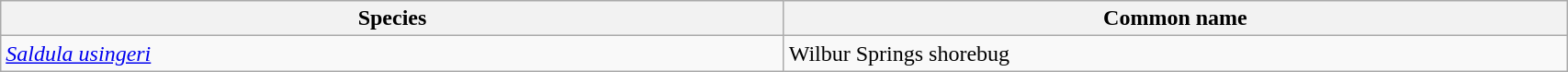<table width=90% class="wikitable">
<tr>
<th width=25%>Species</th>
<th width=25%>Common name</th>
</tr>
<tr>
<td><em><a href='#'>Saldula usingeri</a></em></td>
<td>Wilbur Springs shorebug</td>
</tr>
</table>
